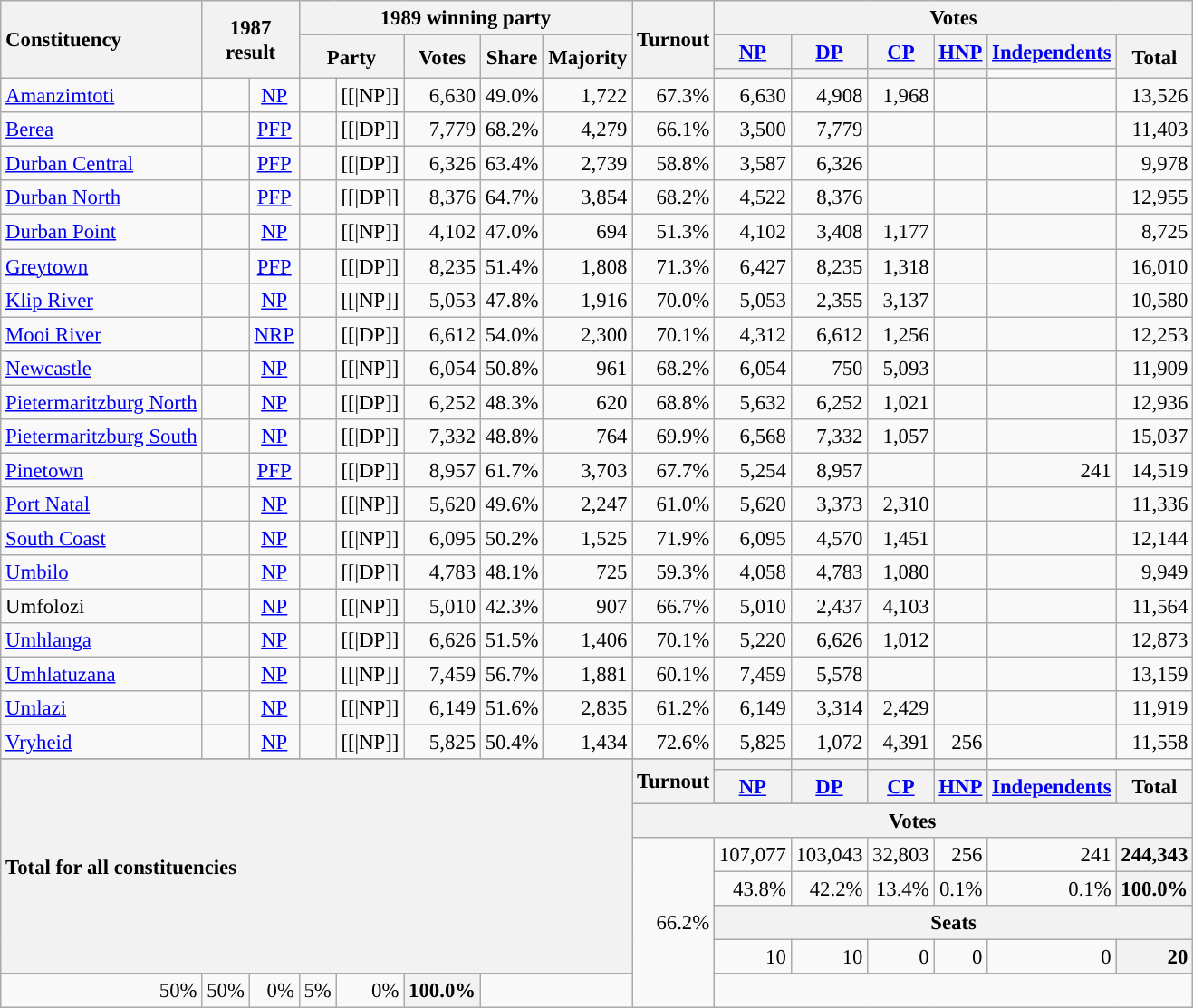<table class="wikitable sortable" style="text-align:right; font-size:95%">
<tr>
<th rowspan="3" scope="col" style="text-align:left;">Constituency</th>
<th colspan="2" rowspan="3" scope="col">1987<br>result</th>
<th colspan="5">1989 winning party</th>
<th rowspan="3" scope="col">Turnout</th>
<th colspan="6" scope="col">Votes</th>
</tr>
<tr>
<th colspan="2" rowspan="2">Party</th>
<th rowspan="2" scope="col">Votes</th>
<th rowspan="2" scope="col">Share</th>
<th rowspan="2" scope="col">Majority</th>
<th scope="col"><a href='#'>NP</a></th>
<th scope="col"><a href='#'>DP</a></th>
<th scope="col"><a href='#'>CP</a></th>
<th scope="col"><a href='#'>HNP</a></th>
<th scope="col"><a href='#'>Independents</a></th>
<th rowspan="2" scope="col">Total</th>
</tr>
<tr>
<th scope="col" style="background:"></th>
<th scope="col" style="background:"></th>
<th scope="col" style="background:"></th>
<th scope="col" style="background:"></th>
</tr>
<tr>
<td style="text-align:left;"><a href='#'>Amanzimtoti</a></td>
<td style="background:"></td>
<td style="text-align:center;"><a href='#'>NP</a></td>
<td style="background:"></td>
<td style="text-align:center;">[[|NP]]</td>
<td>6,630</td>
<td>49.0%</td>
<td>1,722</td>
<td>67.3%</td>
<td>6,630</td>
<td>4,908</td>
<td>1,968</td>
<td></td>
<td></td>
<td>13,526</td>
</tr>
<tr>
<td style="text-align:left;"><a href='#'>Berea</a></td>
<td style="background:"></td>
<td style="text-align:center;"><a href='#'>PFP</a></td>
<td style="background:"></td>
<td style="text-align:center;">[[|DP]]</td>
<td>7,779</td>
<td>68.2%</td>
<td>4,279</td>
<td>66.1%</td>
<td>3,500</td>
<td>7,779</td>
<td></td>
<td></td>
<td></td>
<td>11,403</td>
</tr>
<tr>
<td style="text-align:left;"><a href='#'>Durban Central</a></td>
<td style="background:"></td>
<td style="text-align:center;"><a href='#'>PFP</a></td>
<td style="background:"></td>
<td style="text-align:center;">[[|DP]]</td>
<td>6,326</td>
<td>63.4%</td>
<td>2,739</td>
<td>58.8%</td>
<td>3,587</td>
<td>6,326</td>
<td></td>
<td></td>
<td></td>
<td>9,978</td>
</tr>
<tr>
<td style="text-align:left;"><a href='#'>Durban North</a></td>
<td style="background:"></td>
<td style="text-align:center;"><a href='#'>PFP</a></td>
<td style="background:"></td>
<td style="text-align:center;">[[|DP]]</td>
<td>8,376</td>
<td>64.7%</td>
<td>3,854</td>
<td>68.2%</td>
<td>4,522</td>
<td>8,376</td>
<td></td>
<td></td>
<td></td>
<td>12,955</td>
</tr>
<tr>
<td style="text-align:left;"><a href='#'>Durban Point</a></td>
<td style="background:"></td>
<td style="text-align:center;"><a href='#'>NP</a></td>
<td style="background:"></td>
<td style="text-align:center;">[[|NP]]</td>
<td>4,102</td>
<td>47.0%</td>
<td>694</td>
<td>51.3%</td>
<td>4,102</td>
<td>3,408</td>
<td>1,177</td>
<td></td>
<td></td>
<td>8,725</td>
</tr>
<tr>
<td style="text-align:left;"><a href='#'>Greytown</a></td>
<td style="background:"></td>
<td style="text-align:center;"><a href='#'>PFP</a></td>
<td style="background:"></td>
<td style="text-align:center;">[[|DP]]</td>
<td>8,235</td>
<td>51.4%</td>
<td>1,808</td>
<td>71.3%</td>
<td>6,427</td>
<td>8,235</td>
<td>1,318</td>
<td></td>
<td></td>
<td>16,010</td>
</tr>
<tr>
<td style="text-align:left;"><a href='#'>Klip River</a></td>
<td style="background:"></td>
<td style="text-align:center;"><a href='#'>NP</a></td>
<td style="background:"></td>
<td style="text-align:center;">[[|NP]]</td>
<td>5,053</td>
<td>47.8%</td>
<td>1,916</td>
<td>70.0%</td>
<td>5,053</td>
<td>2,355</td>
<td>3,137</td>
<td></td>
<td></td>
<td>10,580</td>
</tr>
<tr>
<td style="text-align:left;"><a href='#'>Mooi River</a></td>
<td style="background:"></td>
<td style="text-align:center;"><a href='#'>NRP</a></td>
<td style="background:"></td>
<td style="text-align:center;">[[|DP]]</td>
<td>6,612</td>
<td>54.0%</td>
<td>2,300</td>
<td>70.1%</td>
<td>4,312</td>
<td>6,612</td>
<td>1,256</td>
<td></td>
<td></td>
<td>12,253</td>
</tr>
<tr>
<td style="text-align:left;"><a href='#'>Newcastle</a></td>
<td style="background:"></td>
<td style="text-align:center;"><a href='#'>NP</a></td>
<td style="background:"></td>
<td style="text-align:center;">[[|NP]]</td>
<td>6,054</td>
<td>50.8%</td>
<td>961</td>
<td>68.2%</td>
<td>6,054</td>
<td>750</td>
<td>5,093</td>
<td></td>
<td></td>
<td>11,909</td>
</tr>
<tr>
<td style="text-align:left;"><a href='#'>Pietermaritzburg North</a></td>
<td style="background:"></td>
<td style="text-align:center;"><a href='#'>NP</a></td>
<td style="background:"></td>
<td style="text-align:center;">[[|DP]]</td>
<td>6,252</td>
<td>48.3%</td>
<td>620</td>
<td>68.8%</td>
<td>5,632</td>
<td>6,252</td>
<td>1,021</td>
<td></td>
<td></td>
<td>12,936</td>
</tr>
<tr>
<td style="text-align:left;"><a href='#'>Pietermaritzburg South</a></td>
<td style="background:"></td>
<td style="text-align:center;"><a href='#'>NP</a></td>
<td style="background:"></td>
<td style="text-align:center;">[[|DP]]</td>
<td>7,332</td>
<td>48.8%</td>
<td>764</td>
<td>69.9%</td>
<td>6,568</td>
<td>7,332</td>
<td>1,057</td>
<td></td>
<td></td>
<td>15,037</td>
</tr>
<tr>
<td style="text-align:left;"><a href='#'>Pinetown</a></td>
<td style="background:"></td>
<td style="text-align:center;"><a href='#'>PFP</a></td>
<td style="background:"></td>
<td style="text-align:center;">[[|DP]]</td>
<td>8,957</td>
<td>61.7%</td>
<td>3,703</td>
<td>67.7%</td>
<td>5,254</td>
<td>8,957</td>
<td></td>
<td></td>
<td>241</td>
<td>14,519</td>
</tr>
<tr>
<td style="text-align:left;"><a href='#'>Port Natal</a></td>
<td style="background:"></td>
<td style="text-align:center;"><a href='#'>NP</a></td>
<td style="background:"></td>
<td style="text-align:center;">[[|NP]]</td>
<td>5,620</td>
<td>49.6%</td>
<td>2,247</td>
<td>61.0%</td>
<td>5,620</td>
<td>3,373</td>
<td>2,310</td>
<td></td>
<td></td>
<td>11,336</td>
</tr>
<tr>
<td style="text-align:left;"><a href='#'>South Coast</a></td>
<td style="background:"></td>
<td style="text-align:center;"><a href='#'>NP</a></td>
<td style="background:"></td>
<td style="text-align:center;">[[|NP]]</td>
<td>6,095</td>
<td>50.2%</td>
<td>1,525</td>
<td>71.9%</td>
<td>6,095</td>
<td>4,570</td>
<td>1,451</td>
<td></td>
<td></td>
<td>12,144</td>
</tr>
<tr>
<td style="text-align:left;"><a href='#'>Umbilo</a></td>
<td style="background:"></td>
<td style="text-align:center;"><a href='#'>NP</a></td>
<td style="background:"></td>
<td style="text-align:center;">[[|DP]]</td>
<td>4,783</td>
<td>48.1%</td>
<td>725</td>
<td>59.3%</td>
<td>4,058</td>
<td>4,783</td>
<td>1,080</td>
<td></td>
<td></td>
<td>9,949</td>
</tr>
<tr>
<td style="text-align:left;">Umfolozi</td>
<td style="background:"></td>
<td style="text-align:center;"><a href='#'>NP</a></td>
<td style="background:"></td>
<td style="text-align:center;">[[|NP]]</td>
<td>5,010</td>
<td>42.3%</td>
<td>907</td>
<td>66.7%</td>
<td>5,010</td>
<td>2,437</td>
<td>4,103</td>
<td></td>
<td></td>
<td>11,564</td>
</tr>
<tr>
<td style="text-align:left;"><a href='#'>Umhlanga</a></td>
<td style="background:"></td>
<td style="text-align:center;"><a href='#'>NP</a></td>
<td style="background:"></td>
<td style="text-align:center;">[[|DP]]</td>
<td>6,626</td>
<td>51.5%</td>
<td>1,406</td>
<td>70.1%</td>
<td>5,220</td>
<td>6,626</td>
<td>1,012</td>
<td></td>
<td></td>
<td>12,873</td>
</tr>
<tr>
<td style="text-align:left;"><a href='#'>Umhlatuzana</a></td>
<td style="background:"></td>
<td style="text-align:center;"><a href='#'>NP</a></td>
<td style="background:"></td>
<td style="text-align:center;">[[|NP]]</td>
<td>7,459</td>
<td>56.7%</td>
<td>1,881</td>
<td>60.1%</td>
<td>7,459</td>
<td>5,578</td>
<td></td>
<td></td>
<td></td>
<td>13,159</td>
</tr>
<tr>
<td style="text-align:left;"><a href='#'>Umlazi</a></td>
<td style="background:"></td>
<td style="text-align:center;"><a href='#'>NP</a></td>
<td style="background:"></td>
<td style="text-align:center;">[[|NP]]</td>
<td>6,149</td>
<td>51.6%</td>
<td>2,835</td>
<td>61.2%</td>
<td>6,149</td>
<td>3,314</td>
<td>2,429</td>
<td></td>
<td></td>
<td>11,919</td>
</tr>
<tr>
<td style="text-align:left;"><a href='#'>Vryheid</a></td>
<td style="background:"></td>
<td style="text-align:center;"><a href='#'>NP</a></td>
<td style="background:"></td>
<td style="text-align:center;">[[|NP]]</td>
<td>5,825</td>
<td>50.4%</td>
<td>1,434</td>
<td>72.6%</td>
<td>5,825</td>
<td>1,072</td>
<td>4,391</td>
<td>256</td>
<td></td>
<td>11,558</td>
</tr>
<tr>
</tr>
<tr class="sortbottom">
<th colspan="8" rowspan="8" scope="col" style="text-align:left;">Total for all constituencies</th>
<th rowspan="3" scope="col">Turnout</th>
<th scope="col" style="background:"></th>
<th scope="col" style="background:"></th>
<th scope="col" style="background:"></th>
<th scope="col" style="background:"></th>
</tr>
<tr class="sortbottom">
<th scope="col"><a href='#'>NP</a></th>
<th scope="col"><a href='#'>DP</a></th>
<th scope="col"><a href='#'>CP</a></th>
<th scope="col"><a href='#'>HNP</a></th>
<th scope="col"><a href='#'>Independents</a></th>
<th rowspan="2" scope="col">Total</th>
</tr>
<tr>
</tr>
<tr class="sortbottom">
<th colspan="7">Votes</th>
</tr>
<tr class="sortbottom">
<td rowspan="5" style="text-align:right;">66.2%</td>
<td>107,077</td>
<td>103,043</td>
<td>32,803</td>
<td>256</td>
<td>241</td>
<th scope="col" style="text-align:right;">244,343</th>
</tr>
<tr class="sortbottom">
<td>43.8%</td>
<td>42.2%</td>
<td>13.4%</td>
<td>0.1%</td>
<td>0.1%</td>
<th scope="col" style="text-align:right;">100.0%</th>
</tr>
<tr class="sortbottom">
<th colspan="8">Seats</th>
</tr>
<tr class="sortbottom">
<td>10</td>
<td>10</td>
<td>0</td>
<td>0</td>
<td>0</td>
<th scope="col" style="text-align:right;">20</th>
</tr>
<tr class="sortbottom">
<td>50%</td>
<td>50%</td>
<td>0%</td>
<td>5%</td>
<td>0%</td>
<th scope="col" style="text-align:right;">100.0%</th>
</tr>
</table>
